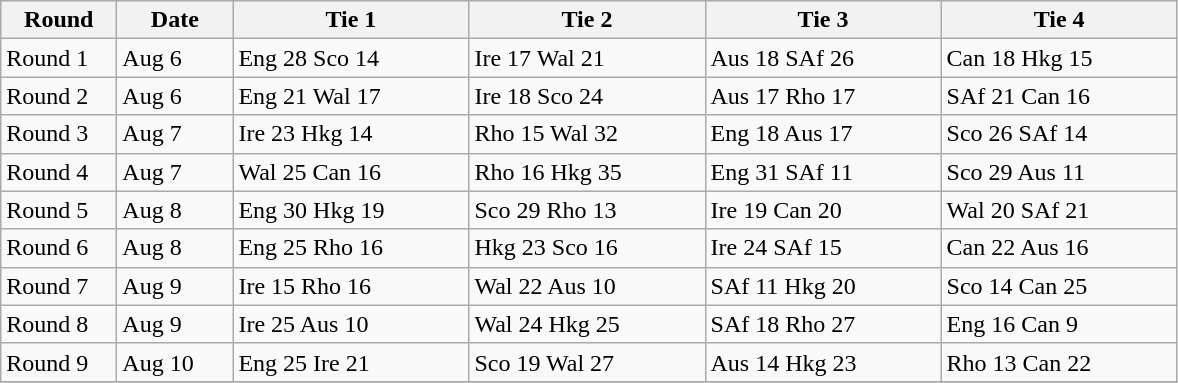<table class="wikitable" style="font-size: 100%">
<tr>
<th width=70>Round</th>
<th width=70>Date</th>
<th width=150>Tie 1</th>
<th width=150>Tie 2</th>
<th width=150>Tie 3</th>
<th width=150>Tie 4</th>
</tr>
<tr>
<td>Round 1</td>
<td>Aug 6</td>
<td>Eng 28 Sco 14</td>
<td>Ire 17 Wal 21</td>
<td>Aus 18 SAf 26</td>
<td>Can 18 Hkg 15</td>
</tr>
<tr>
<td>Round 2</td>
<td>Aug 6</td>
<td>Eng 21 Wal 17</td>
<td>Ire 18 Sco 24</td>
<td>Aus 17 Rho 17</td>
<td>SAf 21 Can 16</td>
</tr>
<tr>
<td>Round 3</td>
<td>Aug 7</td>
<td>Ire 23 Hkg 14</td>
<td>Rho 15 Wal 32</td>
<td>Eng 18 Aus 17</td>
<td>Sco 26 SAf 14</td>
</tr>
<tr>
<td>Round 4</td>
<td>Aug 7</td>
<td>Wal 25 Can 16</td>
<td>Rho 16 Hkg 35</td>
<td>Eng 31 SAf 11</td>
<td>Sco 29 Aus 11</td>
</tr>
<tr>
<td>Round 5</td>
<td>Aug 8</td>
<td>Eng 30 Hkg 19</td>
<td>Sco 29 Rho 13</td>
<td>Ire 19 Can 20</td>
<td>Wal 20 SAf 21</td>
</tr>
<tr>
<td>Round 6</td>
<td>Aug 8</td>
<td>Eng 25 Rho 16</td>
<td>Hkg 23 Sco 16</td>
<td>Ire 24 SAf 15</td>
<td>Can 22 Aus 16</td>
</tr>
<tr>
<td>Round 7</td>
<td>Aug 9</td>
<td>Ire 15 Rho 16</td>
<td>Wal 22 Aus 10</td>
<td>SAf 11 Hkg 20</td>
<td>Sco 14 Can 25</td>
</tr>
<tr>
<td>Round 8</td>
<td>Aug 9</td>
<td>Ire 25 Aus 10</td>
<td>Wal 24 Hkg 25</td>
<td>SAf 18 Rho 27</td>
<td>Eng 16 Can 9</td>
</tr>
<tr>
<td>Round 9</td>
<td>Aug 10</td>
<td>Eng 25 Ire 21</td>
<td>Sco 19 Wal 27</td>
<td>Aus 14 Hkg 23</td>
<td>Rho 13 Can 22</td>
</tr>
<tr>
</tr>
</table>
